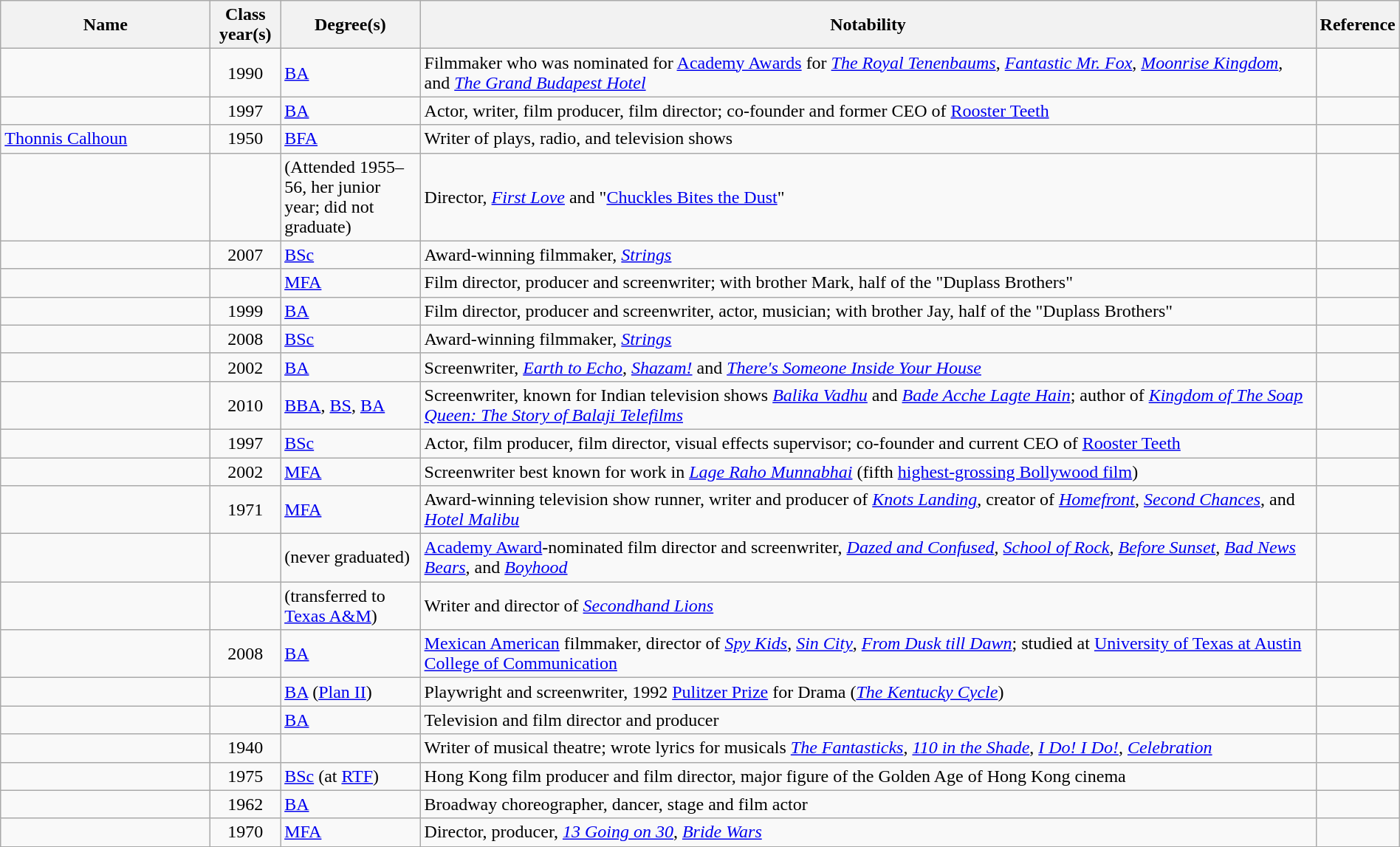<table class="wikitable sortable" style="width:100%">
<tr>
<th style="width:15%;">Name</th>
<th style="width:5%;">Class year(s)</th>
<th style="width:10%;">Degree(s)</th>
<th style="width:*;" class="unsortable">Notability</th>
<th style="width:5%;" class="unsortable">Reference</th>
</tr>
<tr>
<td></td>
<td style="text-align:center;">1990</td>
<td><a href='#'>BA</a></td>
<td>Filmmaker who was nominated for <a href='#'>Academy Awards</a> for <em><a href='#'>The Royal Tenenbaums</a></em>, <em><a href='#'>Fantastic Mr. Fox</a></em>, <em><a href='#'>Moonrise Kingdom</a></em>, and <em><a href='#'>The Grand Budapest Hotel</a></em></td>
<td style="text-align:center;"></td>
</tr>
<tr>
<td></td>
<td style="text-align:center;">1997</td>
<td><a href='#'>BA</a></td>
<td>Actor, writer, film producer, film director; co-founder and former CEO of <a href='#'>Rooster Teeth</a></td>
<td style="text-align:center;"></td>
</tr>
<tr>
<td><a href='#'>Thonnis Calhoun</a></td>
<td style="text-align:center;">1950</td>
<td><a href='#'>BFA</a></td>
<td>Writer of plays, radio, and television shows</td>
<td style="text-align:center;"></td>
</tr>
<tr>
<td></td>
<td style="text-align:center;"></td>
<td>(Attended 1955–56, her junior year; did not graduate)</td>
<td>Director, <em><a href='#'>First Love</a></em> and "<a href='#'>Chuckles Bites the Dust</a>"</td>
<td style="text-align:center;"></td>
</tr>
<tr>
<td></td>
<td style="text-align:center;">2007</td>
<td><a href='#'>BSc</a></td>
<td>Award-winning filmmaker, <em><a href='#'>Strings</a></em></td>
<td style="text-align:center;"></td>
</tr>
<tr>
<td></td>
<td style="text-align:center;"></td>
<td><a href='#'>MFA</a></td>
<td>Film director, producer and screenwriter; with brother Mark, half of the "Duplass Brothers"</td>
<td style="text-align:center;"></td>
</tr>
<tr>
<td></td>
<td style="text-align:center;">1999</td>
<td><a href='#'>BA</a></td>
<td>Film director, producer and screenwriter, actor, musician; with brother Jay, half of the "Duplass Brothers"</td>
<td style="text-align:center;"></td>
</tr>
<tr>
<td></td>
<td style="text-align:center;">2008</td>
<td><a href='#'>BSc</a></td>
<td>Award-winning filmmaker, <em><a href='#'>Strings</a></em></td>
<td style="text-align:center;"></td>
</tr>
<tr>
<td></td>
<td style="text-align:center;">2002</td>
<td><a href='#'>BA</a></td>
<td>Screenwriter, <em><a href='#'>Earth to Echo</a></em>, <em><a href='#'>Shazam!</a></em> and <em><a href='#'>There's Someone Inside Your House</a></em></td>
<td style="text-align:center;"></td>
</tr>
<tr>
<td></td>
<td style="text-align:center;">2010</td>
<td><a href='#'>BBA</a>, <a href='#'>BS</a>, <a href='#'>BA</a></td>
<td>Screenwriter, known for Indian television shows <em><a href='#'>Balika Vadhu</a></em> and <em><a href='#'>Bade Acche Lagte Hain</a></em>; author of <em><a href='#'>Kingdom of The Soap Queen: The Story of Balaji Telefilms</a></em></td>
<td style="text-align:center;"></td>
</tr>
<tr>
<td></td>
<td style="text-align:center;">1997</td>
<td><a href='#'>BSc</a></td>
<td>Actor, film producer, film director, visual effects supervisor; co-founder and current CEO of <a href='#'>Rooster Teeth</a></td>
<td style="text-align:center;"></td>
</tr>
<tr>
<td></td>
<td style="text-align:center;">2002</td>
<td><a href='#'>MFA</a></td>
<td>Screenwriter best known for work in <em><a href='#'>Lage Raho Munnabhai</a></em> (fifth <a href='#'>highest-grossing Bollywood film</a>)</td>
<td style="text-align:center;"></td>
</tr>
<tr>
<td></td>
<td style="text-align:center;">1971</td>
<td><a href='#'>MFA</a></td>
<td>Award-winning television show runner, writer and producer of <em><a href='#'>Knots Landing</a></em>, creator of <em><a href='#'>Homefront</a></em>, <em><a href='#'>Second Chances</a></em>, and <em><a href='#'>Hotel Malibu</a></em></td>
<td style="text-align:center;"></td>
</tr>
<tr>
<td></td>
<td style="text-align:center;"></td>
<td>(never graduated)</td>
<td><a href='#'>Academy Award</a>-nominated film director and screenwriter, <em><a href='#'>Dazed and Confused</a></em>, <em><a href='#'>School of Rock</a></em>, <em><a href='#'>Before Sunset</a></em>, <em><a href='#'>Bad News Bears</a></em>, and <em><a href='#'>Boyhood</a></em></td>
<td style="text-align:center;"></td>
</tr>
<tr>
<td></td>
<td style="text-align:center;"></td>
<td>(transferred to <a href='#'>Texas A&M</a>)</td>
<td>Writer and director of <em><a href='#'>Secondhand Lions</a></em></td>
<td style="text-align:center;"></td>
</tr>
<tr>
<td></td>
<td style="text-align:center;">2008</td>
<td><a href='#'>BA</a></td>
<td><a href='#'>Mexican American</a> filmmaker, director of <em><a href='#'>Spy Kids</a></em>, <em><a href='#'>Sin City</a></em>, <em><a href='#'>From Dusk till Dawn</a></em>; studied at <a href='#'>University of Texas at Austin College of Communication</a></td>
<td style="text-align:center;"></td>
</tr>
<tr>
<td></td>
<td style="text-align:center;"></td>
<td><a href='#'>BA</a> (<a href='#'>Plan II</a>)</td>
<td>Playwright and screenwriter, 1992 <a href='#'>Pulitzer Prize</a> for Drama (<em><a href='#'>The Kentucky Cycle</a></em>)</td>
<td style="text-align:center;"></td>
</tr>
<tr>
<td></td>
<td style="text-align:center;"></td>
<td><a href='#'>BA</a></td>
<td>Television and film director and producer</td>
<td style="text-align:center;"></td>
</tr>
<tr>
<td></td>
<td style="text-align:center;">1940</td>
<td></td>
<td>Writer of musical theatre; wrote lyrics for musicals <em><a href='#'>The Fantasticks</a></em>, <em><a href='#'>110 in the Shade</a></em>, <em><a href='#'>I Do! I Do!</a></em>, <em><a href='#'>Celebration</a></em></td>
<td style="text-align:center;"></td>
</tr>
<tr>
<td></td>
<td style="text-align:center;">1975</td>
<td><a href='#'>BSc</a> (at <a href='#'>RTF</a>)</td>
<td>Hong Kong film producer and film director, major figure of the Golden Age of Hong Kong cinema</td>
<td style="text-align:center;"></td>
</tr>
<tr>
<td></td>
<td style="text-align:center;">1962</td>
<td><a href='#'>BA</a></td>
<td>Broadway choreographer, dancer, stage and film actor</td>
<td style="text-align:center;"></td>
</tr>
<tr>
<td></td>
<td style="text-align:center;">1970</td>
<td><a href='#'>MFA</a></td>
<td>Director, producer, <em><a href='#'>13 Going on 30</a></em>, <em><a href='#'>Bride Wars</a></em></td>
<td style="text-align:center;"></td>
</tr>
</table>
